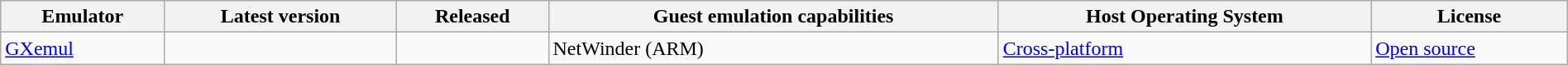<table class="wikitable sortable" style="width:100%">
<tr>
<th>Emulator</th>
<th>Latest version</th>
<th>Released</th>
<th>Guest emulation capabilities</th>
<th>Host Operating System</th>
<th>License</th>
</tr>
<tr>
<td><a href='#'>GXemul</a></td>
<td></td>
<td></td>
<td>NetWinder (ARM)</td>
<td><a href='#'>Cross-platform</a></td>
<td><a href='#'>Open source</a></td>
</tr>
</table>
